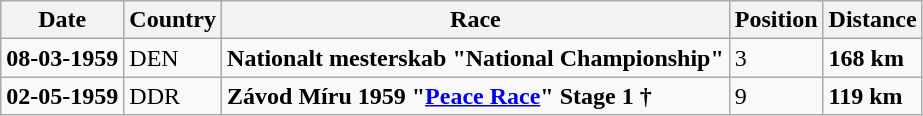<table class="wikitable">
<tr>
<th>Date</th>
<th>Country</th>
<th>Race</th>
<th>Position</th>
<th>Distance</th>
</tr>
<tr>
<td><strong>08-03-1959</strong></td>
<td> DEN</td>
<td><strong>Nationalt mesterskab "National Championship"</strong></td>
<td>3</td>
<td><strong>168 km</strong></td>
</tr>
<tr>
<td><strong>02-05-1959</strong></td>
<td> DDR</td>
<td><strong>Závod Míru 1959 "<a href='#'>Peace Race</a>" Stage 1 †</strong></td>
<td>9</td>
<td><strong>119 km</strong></td>
</tr>
</table>
